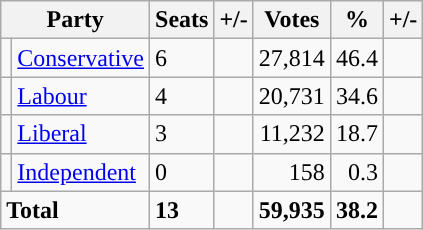<table class="wikitable sortable">
<tr>
<th colspan="2">Party</th>
<th>Seats</th>
<th>+/-</th>
<th>Votes</th>
<th>%</th>
<th>+/-</th>
</tr>
<tr>
<td style="background-color: "></td>
<td><a href='#'>Conservative</a></td>
<td>6</td>
<td></td>
<td style="text-align:right;">27,814</td>
<td style="text-align:right;">46.4</td>
<td style="text-align:right;"></td>
</tr>
<tr>
<td style="background-color: "></td>
<td><a href='#'>Labour</a></td>
<td>4</td>
<td></td>
<td style="text-align:right;">20,731</td>
<td style="text-align:right;">34.6</td>
<td style="text-align:right;"></td>
</tr>
<tr>
<td style="background-color: "></td>
<td><a href='#'>Liberal</a></td>
<td>3</td>
<td></td>
<td style="text-align:right;">11,232</td>
<td style="text-align:right;">18.7</td>
<td style="text-align:right;"></td>
</tr>
<tr>
<td style="background-color: "></td>
<td><a href='#'>Independent</a></td>
<td>0</td>
<td></td>
<td style="text-align:right;">158</td>
<td style="text-align:right;">0.3</td>
<td style="text-align:right;"></td>
</tr>
<tr>
<td colspan="2"><strong>Total</strong></td>
<td><strong>13</strong></td>
<td></td>
<td style="text-align:right;"><strong>59,935</strong></td>
<td style="text-align:right;"><strong>38.2</strong></td>
<td></td>
</tr>
</table>
